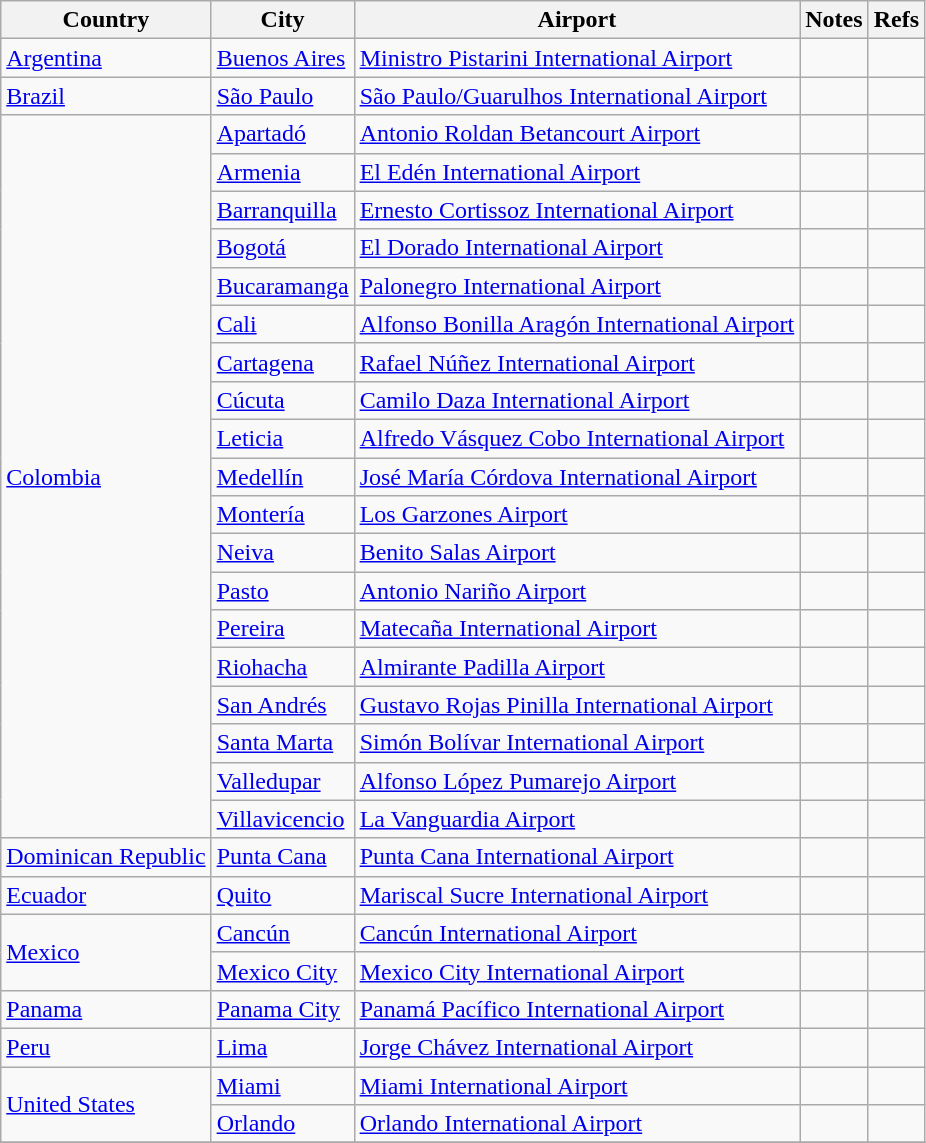<table class="sortable wikitable">
<tr>
<th>Country</th>
<th>City</th>
<th>Airport</th>
<th>Notes</th>
<th class="unsortable">Refs</th>
</tr>
<tr>
<td><a href='#'>Argentina</a></td>
<td><a href='#'>Buenos Aires</a></td>
<td><a href='#'>Ministro Pistarini International Airport</a></td>
<td align=center></td>
<td></td>
</tr>
<tr>
<td><a href='#'>Brazil</a></td>
<td><a href='#'>São Paulo</a></td>
<td><a href='#'>São Paulo/Guarulhos International Airport</a></td>
<td></td>
<td></td>
</tr>
<tr>
<td rowspan=19><a href='#'>Colombia</a></td>
<td><a href='#'>Apartadó</a></td>
<td><a href='#'>Antonio Roldan Betancourt Airport</a></td>
<td></td>
<td></td>
</tr>
<tr>
<td><a href='#'>Armenia</a></td>
<td><a href='#'>El Edén International Airport</a></td>
<td align=center></td>
<td></td>
</tr>
<tr>
<td><a href='#'>Barranquilla</a></td>
<td><a href='#'>Ernesto Cortissoz International Airport</a></td>
<td align=center></td>
<td></td>
</tr>
<tr>
<td><a href='#'>Bogotá</a></td>
<td><a href='#'>El Dorado International Airport</a></td>
<td></td>
<td></td>
</tr>
<tr>
<td><a href='#'>Bucaramanga</a></td>
<td><a href='#'>Palonegro International Airport</a></td>
<td align=center></td>
<td></td>
</tr>
<tr>
<td><a href='#'>Cali</a></td>
<td><a href='#'>Alfonso Bonilla Aragón International Airport</a></td>
<td></td>
<td></td>
</tr>
<tr>
<td><a href='#'>Cartagena</a></td>
<td><a href='#'>Rafael Núñez International Airport</a></td>
<td></td>
<td></td>
</tr>
<tr>
<td><a href='#'>Cúcuta</a></td>
<td><a href='#'>Camilo Daza International Airport</a></td>
<td align=center></td>
<td></td>
</tr>
<tr>
<td><a href='#'>Leticia</a></td>
<td><a href='#'>Alfredo Vásquez Cobo International Airport</a></td>
<td align=center></td>
<td></td>
</tr>
<tr>
<td><a href='#'>Medellín</a></td>
<td><a href='#'>José María Córdova International Airport</a></td>
<td></td>
<td></td>
</tr>
<tr>
<td><a href='#'>Montería</a></td>
<td><a href='#'>Los Garzones Airport</a></td>
<td align=center></td>
<td></td>
</tr>
<tr>
<td><a href='#'>Neiva</a></td>
<td><a href='#'>Benito Salas Airport</a></td>
<td align=center></td>
<td></td>
</tr>
<tr>
<td><a href='#'>Pasto</a></td>
<td><a href='#'>Antonio Nariño Airport</a></td>
<td align=center></td>
<td></td>
</tr>
<tr>
<td><a href='#'>Pereira</a></td>
<td><a href='#'>Matecaña International Airport</a></td>
<td align=center></td>
<td></td>
</tr>
<tr>
<td><a href='#'>Riohacha</a></td>
<td><a href='#'>Almirante Padilla Airport</a></td>
<td align=center></td>
<td></td>
</tr>
<tr>
<td><a href='#'>San Andrés</a></td>
<td><a href='#'>Gustavo Rojas Pinilla International Airport</a></td>
<td align=center></td>
<td></td>
</tr>
<tr>
<td><a href='#'>Santa Marta</a></td>
<td><a href='#'>Simón Bolívar International Airport</a></td>
<td align=center></td>
<td></td>
</tr>
<tr>
<td><a href='#'>Valledupar</a></td>
<td><a href='#'>Alfonso López Pumarejo Airport</a></td>
<td align=center></td>
<td></td>
</tr>
<tr>
<td><a href='#'>Villavicencio</a></td>
<td><a href='#'>La Vanguardia Airport</a></td>
<td align=center></td>
<td></td>
</tr>
<tr>
<td><a href='#'>Dominican Republic</a></td>
<td><a href='#'>Punta Cana</a></td>
<td><a href='#'>Punta Cana International Airport</a></td>
<td align=center></td>
<td></td>
</tr>
<tr>
<td><a href='#'>Ecuador</a></td>
<td><a href='#'>Quito</a></td>
<td><a href='#'>Mariscal Sucre International Airport</a></td>
<td></td>
<td></td>
</tr>
<tr>
<td rowspan=2><a href='#'>Mexico</a></td>
<td><a href='#'>Cancún</a></td>
<td><a href='#'>Cancún International Airport</a></td>
<td align=center></td>
<td></td>
</tr>
<tr>
<td><a href='#'>Mexico City</a></td>
<td><a href='#'>Mexico City International Airport</a></td>
<td align=center></td>
<td></td>
</tr>
<tr>
<td><a href='#'>Panama</a></td>
<td><a href='#'>Panama City</a></td>
<td><a href='#'>Panamá Pacífico International Airport</a></td>
<td></td>
<td></td>
</tr>
<tr>
<td><a href='#'>Peru</a></td>
<td><a href='#'>Lima</a></td>
<td><a href='#'>Jorge Chávez International Airport</a></td>
<td align=center></td>
<td></td>
</tr>
<tr>
<td rowspan=2><a href='#'>United States</a></td>
<td><a href='#'>Miami</a></td>
<td><a href='#'>Miami International Airport</a></td>
<td align=center></td>
<td></td>
</tr>
<tr>
<td><a href='#'>Orlando</a></td>
<td><a href='#'>Orlando International Airport</a></td>
<td align=center></td>
<td></td>
</tr>
<tr>
</tr>
</table>
